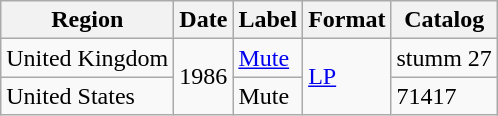<table class="wikitable">
<tr>
<th>Region</th>
<th>Date</th>
<th>Label</th>
<th>Format</th>
<th>Catalog</th>
</tr>
<tr>
<td>United Kingdom</td>
<td rowspan="2">1986</td>
<td><a href='#'>Mute</a></td>
<td rowspan="2"><a href='#'>LP</a></td>
<td>stumm 27</td>
</tr>
<tr>
<td>United States</td>
<td>Mute</td>
<td>71417</td>
</tr>
</table>
